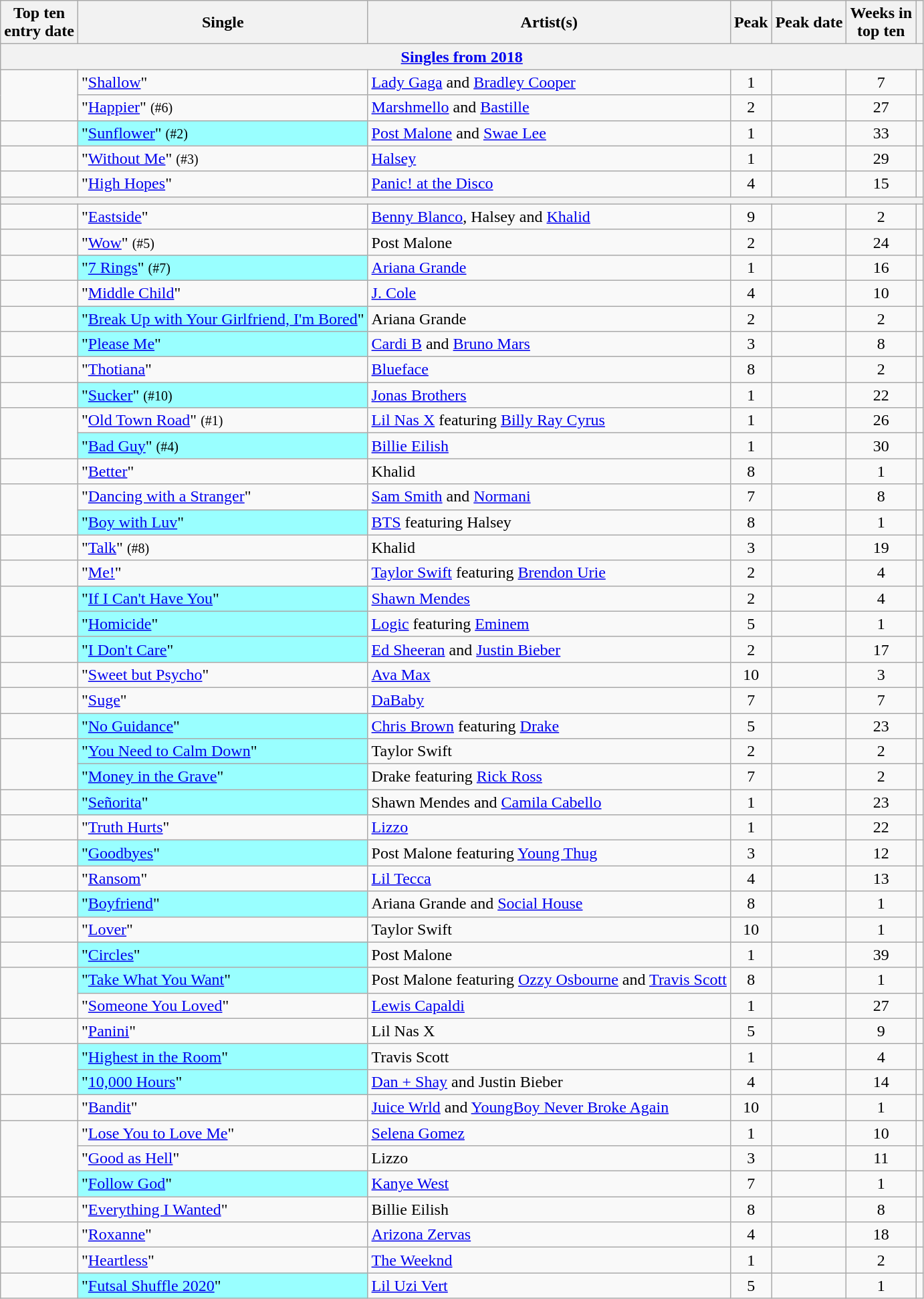<table class="wikitable sortable">
<tr>
<th>Top ten<br>entry date</th>
<th>Single</th>
<th>Artist(s)</th>
<th data-sort-type="number">Peak</th>
<th>Peak date</th>
<th data-sort-type="number">Weeks in<br>top ten</th>
<th></th>
</tr>
<tr>
<th colspan=7><a href='#'>Singles from 2018</a></th>
</tr>
<tr>
<td rowspan=2></td>
<td>"<a href='#'>Shallow</a>"</td>
<td><a href='#'>Lady Gaga</a> and <a href='#'>Bradley Cooper</a></td>
<td style="text-align:center;">1</td>
<td></td>
<td style="text-align:center;">7</td>
<td style="text-align:center;"></td>
</tr>
<tr>
<td>"<a href='#'>Happier</a>" <small>(#6)</small></td>
<td><a href='#'>Marshmello</a> and <a href='#'>Bastille</a></td>
<td style="text-align:center;">2</td>
<td></td>
<td style="text-align:center;">27</td>
<td style="text-align:center;"></td>
</tr>
<tr>
<td></td>
<td style="background:#9ff;">"<a href='#'>Sunflower</a>" <small>(#2)</small> </td>
<td><a href='#'>Post Malone</a> and <a href='#'>Swae Lee</a></td>
<td style="text-align:center;">1</td>
<td></td>
<td style="text-align:center;">33</td>
<td style="text-align:center;"></td>
</tr>
<tr>
<td></td>
<td>"<a href='#'>Without Me</a>" <small>(#3)</small></td>
<td><a href='#'>Halsey</a></td>
<td style="text-align:center;">1</td>
<td></td>
<td style="text-align:center;">29</td>
<td style="text-align:center;"></td>
</tr>
<tr>
<td></td>
<td>"<a href='#'>High Hopes</a>"</td>
<td><a href='#'>Panic! at the Disco</a></td>
<td style="text-align:center;">4</td>
<td></td>
<td style="text-align:center;">15</td>
<td style="text-align:center;"></td>
</tr>
<tr>
<th colspan=7></th>
</tr>
<tr>
<td></td>
<td>"<a href='#'>Eastside</a>"</td>
<td><a href='#'>Benny Blanco</a>, Halsey and <a href='#'>Khalid</a></td>
<td style="text-align:center;">9</td>
<td></td>
<td style="text-align:center;">2</td>
<td style="text-align:center;"></td>
</tr>
<tr>
<td></td>
<td>"<a href='#'>Wow</a>" <small>(#5)</small></td>
<td>Post Malone</td>
<td style="text-align:center;">2</td>
<td></td>
<td style="text-align:center;">24</td>
<td style="text-align:center;"></td>
</tr>
<tr>
<td></td>
<td style="background:#9ff;">"<a href='#'>7 Rings</a>" <small>(#7)</small> </td>
<td><a href='#'>Ariana Grande</a></td>
<td style="text-align:center;">1</td>
<td></td>
<td style="text-align:center;">16</td>
<td style="text-align:center;"></td>
</tr>
<tr>
<td></td>
<td>"<a href='#'>Middle Child</a>"</td>
<td><a href='#'>J. Cole</a></td>
<td style="text-align:center;">4</td>
<td></td>
<td style="text-align:center;">10</td>
<td style="text-align:center;"></td>
</tr>
<tr>
<td></td>
<td style="background:#9ff;">"<a href='#'>Break Up with Your Girlfriend, I'm Bored</a>" </td>
<td>Ariana Grande</td>
<td style="text-align:center;">2</td>
<td></td>
<td style="text-align:center;">2</td>
<td style="text-align:center;"></td>
</tr>
<tr>
<td></td>
<td style="background:#9ff;">"<a href='#'>Please Me</a>" </td>
<td><a href='#'>Cardi B</a> and <a href='#'>Bruno Mars</a></td>
<td style="text-align:center;">3</td>
<td></td>
<td style="text-align:center;">8</td>
<td style="text-align:center;"></td>
</tr>
<tr>
<td></td>
<td>"<a href='#'>Thotiana</a>"</td>
<td><a href='#'>Blueface</a></td>
<td style="text-align:center;">8</td>
<td></td>
<td style="text-align:center;">2</td>
<td style="text-align:center;"></td>
</tr>
<tr>
<td></td>
<td style="background:#9ff;">"<a href='#'>Sucker</a>" <small>(#10)</small> </td>
<td><a href='#'>Jonas Brothers</a></td>
<td style="text-align:center;">1</td>
<td></td>
<td style="text-align:center;">22</td>
<td style="text-align:center;"></td>
</tr>
<tr>
<td rowspan=2></td>
<td>"<a href='#'>Old Town Road</a>" <small>(#1)</small></td>
<td><a href='#'>Lil Nas X</a> featuring <a href='#'>Billy Ray Cyrus</a></td>
<td style="text-align:center;">1</td>
<td></td>
<td style="text-align:center;">26</td>
<td style="text-align:center;"></td>
</tr>
<tr>
<td style="background:#9ff;">"<a href='#'>Bad Guy</a>" <small>(#4)</small> </td>
<td><a href='#'>Billie Eilish</a></td>
<td style="text-align:center;">1</td>
<td></td>
<td style="text-align:center;">30</td>
<td style="text-align:center;"></td>
</tr>
<tr>
<td></td>
<td>"<a href='#'>Better</a>"</td>
<td>Khalid</td>
<td style="text-align:center;">8</td>
<td></td>
<td style="text-align:center;">1</td>
<td style="text-align:center;"></td>
</tr>
<tr>
<td rowspan=2></td>
<td>"<a href='#'>Dancing with a Stranger</a>"</td>
<td><a href='#'>Sam Smith</a> and <a href='#'>Normani</a></td>
<td style="text-align:center;">7</td>
<td></td>
<td style="text-align:center;">8</td>
<td style="text-align:center;"></td>
</tr>
<tr>
<td style="background:#9ff;">"<a href='#'>Boy with Luv</a>" </td>
<td><a href='#'>BTS</a> featuring Halsey</td>
<td style="text-align:center;">8</td>
<td></td>
<td style="text-align:center;">1</td>
<td style="text-align:center;"></td>
</tr>
<tr>
<td></td>
<td>"<a href='#'>Talk</a>" <small>(#8)</small></td>
<td>Khalid</td>
<td style="text-align:center;">3</td>
<td></td>
<td style="text-align:center;">19</td>
<td style="text-align:center;"></td>
</tr>
<tr>
<td></td>
<td>"<a href='#'>Me!</a>"</td>
<td><a href='#'>Taylor Swift</a> featuring <a href='#'>Brendon Urie</a></td>
<td style="text-align:center;">2</td>
<td></td>
<td style="text-align:center;">4</td>
<td style="text-align:center;"></td>
</tr>
<tr>
<td rowspan="2"></td>
<td style="background:#9ff;">"<a href='#'>If I Can't Have You</a>" </td>
<td><a href='#'>Shawn Mendes</a></td>
<td style="text-align:center;">2</td>
<td></td>
<td style="text-align:center;">4</td>
<td style="text-align:center;"></td>
</tr>
<tr>
<td style="background:#9ff;">"<a href='#'>Homicide</a>" </td>
<td><a href='#'>Logic</a> featuring <a href='#'>Eminem</a></td>
<td style="text-align:center;">5</td>
<td></td>
<td style="text-align:center;">1</td>
<td style="text-align:center;"></td>
</tr>
<tr>
<td></td>
<td style="background:#9ff;">"<a href='#'>I Don't Care</a>" </td>
<td><a href='#'>Ed Sheeran</a> and <a href='#'>Justin Bieber</a></td>
<td style="text-align:center;">2</td>
<td></td>
<td style="text-align:center;">17</td>
<td style="text-align:center;"></td>
</tr>
<tr>
<td></td>
<td>"<a href='#'>Sweet but Psycho</a>"</td>
<td><a href='#'>Ava Max</a></td>
<td style="text-align:center;">10</td>
<td></td>
<td style="text-align:center;">3</td>
<td style="text-align:center;"></td>
</tr>
<tr>
<td></td>
<td>"<a href='#'>Suge</a>"</td>
<td><a href='#'>DaBaby</a></td>
<td style="text-align:center;">7</td>
<td></td>
<td style="text-align:center;">7</td>
<td style="text-align:center;"></td>
</tr>
<tr>
<td></td>
<td style="background:#9ff;">"<a href='#'>No Guidance</a>" </td>
<td><a href='#'>Chris Brown</a> featuring <a href='#'>Drake</a></td>
<td style="text-align:center;">5</td>
<td></td>
<td style="text-align:center;">23</td>
<td style="text-align:center;"></td>
</tr>
<tr>
<td rowspan="2"></td>
<td style="background:#9ff;">"<a href='#'>You Need to Calm Down</a>" </td>
<td>Taylor Swift</td>
<td style="text-align:center;">2</td>
<td></td>
<td style="text-align:center;">2</td>
<td style="text-align:center;"></td>
</tr>
<tr>
<td style="background:#9ff;">"<a href='#'>Money in the Grave</a>" </td>
<td>Drake featuring <a href='#'>Rick Ross</a></td>
<td style="text-align:center;">7</td>
<td></td>
<td style="text-align:center;">2</td>
<td style="text-align:center;"></td>
</tr>
<tr>
<td></td>
<td style="background:#9ff;">"<a href='#'>Señorita</a>" </td>
<td>Shawn Mendes and <a href='#'>Camila Cabello</a></td>
<td style="text-align:center;">1</td>
<td></td>
<td style="text-align:center;">23</td>
<td style="text-align:center;"></td>
</tr>
<tr>
<td></td>
<td>"<a href='#'>Truth Hurts</a>"</td>
<td><a href='#'>Lizzo</a></td>
<td style="text-align:center;">1</td>
<td></td>
<td style="text-align:center;">22</td>
<td style="text-align:center;"></td>
</tr>
<tr>
<td></td>
<td style="background:#9ff;">"<a href='#'>Goodbyes</a>" </td>
<td>Post Malone featuring <a href='#'>Young Thug</a></td>
<td style="text-align:center;">3</td>
<td></td>
<td style="text-align:center;">12</td>
<td style="text-align:center;"></td>
</tr>
<tr>
<td></td>
<td>"<a href='#'>Ransom</a>"</td>
<td><a href='#'>Lil Tecca</a></td>
<td style="text-align:center;">4</td>
<td></td>
<td style="text-align:center;">13</td>
<td style="text-align:center;"></td>
</tr>
<tr>
<td></td>
<td style="background:#9ff;">"<a href='#'>Boyfriend</a>" </td>
<td>Ariana Grande and <a href='#'>Social House</a></td>
<td style="text-align:center;">8</td>
<td></td>
<td style="text-align:center;">1</td>
<td style="text-align:center;"></td>
</tr>
<tr>
<td></td>
<td>"<a href='#'>Lover</a>"</td>
<td>Taylor Swift</td>
<td style="text-align:center;">10</td>
<td></td>
<td style="text-align:center;">1</td>
<td style="text-align:center;"></td>
</tr>
<tr>
<td></td>
<td style="background:#9ff;">"<a href='#'>Circles</a>" </td>
<td>Post Malone</td>
<td style="text-align:center;">1</td>
<td></td>
<td style="text-align:center;">39</td>
<td style="text-align:center;"></td>
</tr>
<tr>
<td rowspan="2"></td>
<td style="background:#9ff;">"<a href='#'>Take What You Want</a>" </td>
<td>Post Malone featuring <a href='#'>Ozzy Osbourne</a> and <a href='#'>Travis Scott</a></td>
<td style="text-align:center;">8</td>
<td></td>
<td style="text-align:center;">1</td>
<td style="text-align:center;"></td>
</tr>
<tr>
<td>"<a href='#'>Someone You Loved</a>"</td>
<td><a href='#'>Lewis Capaldi</a></td>
<td style="text-align:center;">1</td>
<td></td>
<td style="text-align:center;">27</td>
<td style="text-align:center;"></td>
</tr>
<tr>
<td></td>
<td>"<a href='#'>Panini</a>"</td>
<td>Lil Nas X</td>
<td style="text-align:center;">5</td>
<td></td>
<td style="text-align:center;">9</td>
<td style="text-align:center;"></td>
</tr>
<tr>
<td rowspan="2"></td>
<td style="background:#9ff;">"<a href='#'>Highest in the Room</a>" </td>
<td>Travis Scott</td>
<td style="text-align:center;">1</td>
<td></td>
<td style="text-align:center;">4</td>
<td style="text-align:center;"></td>
</tr>
<tr>
<td style="background:#9ff;">"<a href='#'>10,000 Hours</a>" </td>
<td><a href='#'>Dan + Shay</a> and Justin Bieber</td>
<td style="text-align:center;">4</td>
<td></td>
<td style="text-align:center;">14</td>
<td style="text-align:center;"></td>
</tr>
<tr>
<td></td>
<td>"<a href='#'>Bandit</a>"</td>
<td><a href='#'>Juice Wrld</a> and <a href='#'>YoungBoy Never Broke Again</a></td>
<td style="text-align:center;">10</td>
<td></td>
<td style="text-align:center;">1</td>
<td style="text-align:center;"></td>
</tr>
<tr>
<td rowspan="3"></td>
<td>"<a href='#'>Lose You to Love Me</a>"</td>
<td><a href='#'>Selena Gomez</a></td>
<td style="text-align:center;">1</td>
<td></td>
<td style="text-align:center;">10</td>
<td style="text-align:center;"></td>
</tr>
<tr>
<td>"<a href='#'>Good as Hell</a>"</td>
<td>Lizzo</td>
<td style="text-align:center;">3</td>
<td></td>
<td style="text-align:center;">11</td>
<td style="text-align:center;"></td>
</tr>
<tr>
<td style="background:#9ff;">"<a href='#'>Follow God</a>" </td>
<td><a href='#'>Kanye West</a></td>
<td style="text-align:center;">7</td>
<td></td>
<td style="text-align:center;">1</td>
<td style="text-align:center;"></td>
</tr>
<tr>
<td></td>
<td>"<a href='#'>Everything I Wanted</a>"</td>
<td>Billie Eilish</td>
<td style="text-align:center;">8</td>
<td></td>
<td style="text-align:center;">8</td>
<td style="text-align:center;"></td>
</tr>
<tr>
<td></td>
<td>"<a href='#'>Roxanne</a>"</td>
<td><a href='#'>Arizona Zervas</a></td>
<td style="text-align:center;">4</td>
<td></td>
<td style="text-align:center;">18</td>
<td style="text-align:center;"></td>
</tr>
<tr>
<td></td>
<td>"<a href='#'>Heartless</a>"</td>
<td><a href='#'>The Weeknd</a></td>
<td style="text-align:center;">1</td>
<td></td>
<td style="text-align:center;">2</td>
<td style="text-align:center;"></td>
</tr>
<tr>
<td></td>
<td style="background:#9ff;">"<a href='#'>Futsal Shuffle 2020</a>" </td>
<td><a href='#'>Lil Uzi Vert</a></td>
<td style="text-align:center;">5</td>
<td></td>
<td style="text-align:center;">1</td>
<td style="text-align:center;"></td>
</tr>
</table>
